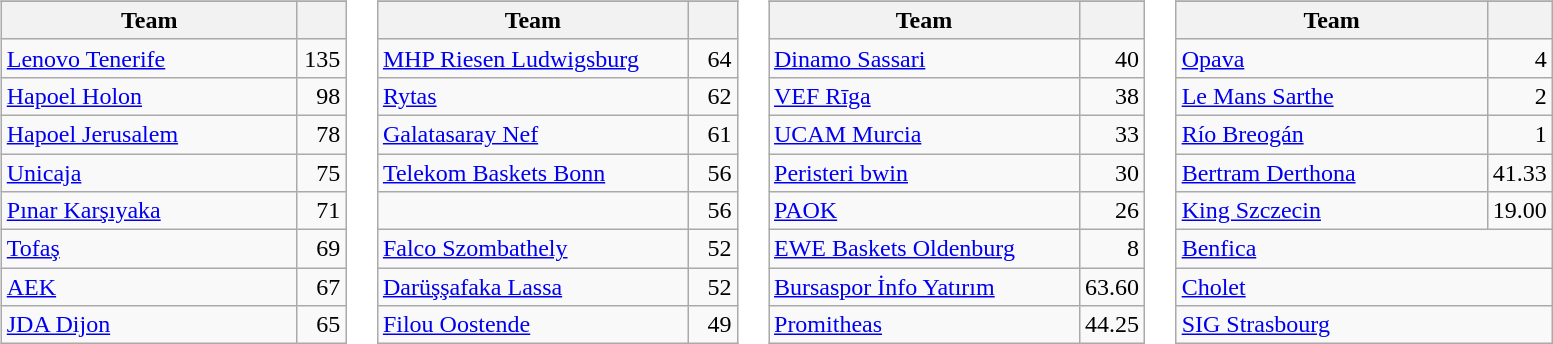<table>
<tr valign=top>
<td><br><table class="wikitable">
<tr>
</tr>
<tr>
<th width=190>Team</th>
<th width=25></th>
</tr>
<tr>
<td> <a href='#'>Lenovo Tenerife</a></td>
<td align="right">135</td>
</tr>
<tr>
<td> <a href='#'>Hapoel Holon</a></td>
<td align="right">98</td>
</tr>
<tr>
<td> <a href='#'>Hapoel Jerusalem</a></td>
<td align="right">78</td>
</tr>
<tr>
<td> <a href='#'>Unicaja</a></td>
<td align="right">75</td>
</tr>
<tr>
<td> <a href='#'>Pınar Karşıyaka</a></td>
<td align="right">71</td>
</tr>
<tr>
<td> <a href='#'>Tofaş</a></td>
<td align="right">69</td>
</tr>
<tr>
<td> <a href='#'>AEK</a></td>
<td align="right">67</td>
</tr>
<tr>
<td> <a href='#'>JDA Dijon</a></td>
<td align="right">65</td>
</tr>
</table>
</td>
<td><br><table class="wikitable">
<tr>
</tr>
<tr>
<th width=200>Team</th>
<th width=25></th>
</tr>
<tr>
<td> <a href='#'>MHP Riesen Ludwigsburg</a></td>
<td align="right">64</td>
</tr>
<tr>
<td> <a href='#'>Rytas</a></td>
<td align="right">62</td>
</tr>
<tr>
<td> <a href='#'>Galatasaray Nef</a></td>
<td align="right">61</td>
</tr>
<tr>
<td> <a href='#'>Telekom Baskets Bonn</a></td>
<td align="right">56</td>
</tr>
<tr>
<td></td>
<td align="right">56</td>
</tr>
<tr>
<td> <a href='#'>Falco Szombathely</a></td>
<td align="right">52</td>
</tr>
<tr>
<td> <a href='#'>Darüşşafaka Lassa</a></td>
<td align="right">52</td>
</tr>
<tr>
<td> <a href='#'>Filou Oostende</a></td>
<td align="right">49</td>
</tr>
</table>
</td>
<td><br><table class="wikitable">
<tr>
</tr>
<tr>
<th width=200>Team</th>
<th width=25></th>
</tr>
<tr>
<td> <a href='#'>Dinamo Sassari</a></td>
<td align="right">40</td>
</tr>
<tr>
<td> <a href='#'>VEF Rīga</a></td>
<td align="right">38</td>
</tr>
<tr>
<td> <a href='#'>UCAM Murcia</a></td>
<td align="right">33</td>
</tr>
<tr>
<td> <a href='#'>Peristeri bwin</a></td>
<td align="right">30</td>
</tr>
<tr>
<td> <a href='#'>PAOK</a></td>
<td align="right">26</td>
</tr>
<tr>
<td> <a href='#'>EWE Baskets Oldenburg</a></td>
<td align="right">8</td>
</tr>
<tr>
<td> <a href='#'>Bursaspor İnfo Yatırım</a></td>
<td>63.60</td>
</tr>
<tr>
<td> <a href='#'>Promitheas</a></td>
<td align="right">44.25</td>
</tr>
</table>
</td>
<td><br><table class="wikitable">
<tr>
</tr>
<tr>
<th width=200>Team</th>
<th width=25></th>
</tr>
<tr>
<td> <a href='#'>Opava</a></td>
<td align="right">4</td>
</tr>
<tr>
<td> <a href='#'>Le Mans Sarthe</a></td>
<td align="right">2</td>
</tr>
<tr>
<td> <a href='#'>Río Breogán</a></td>
<td align="right">1</td>
</tr>
<tr>
<td> <a href='#'>Bertram Derthona</a></td>
<td align="right">41.33</td>
</tr>
<tr>
<td> <a href='#'>King Szczecin</a></td>
<td align="right">19.00</td>
</tr>
<tr>
<td colspan=2> <a href='#'>Benfica</a> </td>
</tr>
<tr>
<td colspan=2> <a href='#'>Cholet</a> </td>
</tr>
<tr>
<td colspan=2> <a href='#'>SIG Strasbourg</a> </td>
</tr>
</table>
</td>
</tr>
</table>
